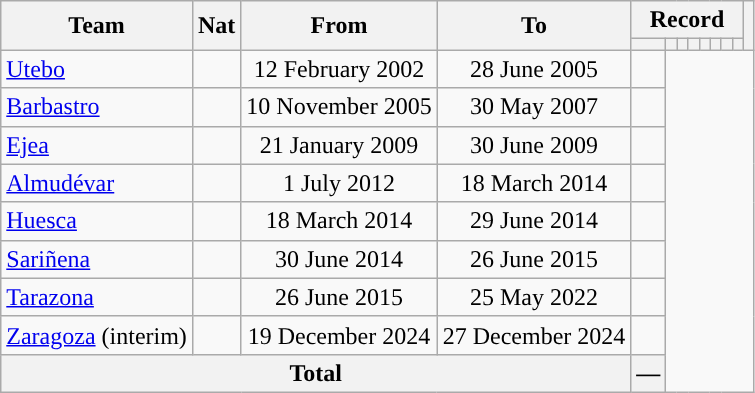<table class="wikitable" style="text-align: center">
<tr>
<th rowspan="2">Team</th>
<th rowspan="2">Nat</th>
<th rowspan="2">From</th>
<th rowspan="2">To</th>
<th colspan="8">Record</th>
<th rowspan=2></th>
</tr>
<tr>
<th></th>
<th></th>
<th></th>
<th></th>
<th></th>
<th></th>
<th></th>
<th></th>
</tr>
<tr>
<td align="left"><a href='#'>Utebo</a></td>
<td align="center"></td>
<td align="center">12 February 2002</td>
<td align="center">28 June 2005<br></td>
<td></td>
</tr>
<tr>
<td align="left"><a href='#'>Barbastro</a></td>
<td align="center"></td>
<td align="center">10 November 2005</td>
<td align="center">30 May 2007<br></td>
<td></td>
</tr>
<tr>
<td align="left"><a href='#'>Ejea</a></td>
<td align="center"></td>
<td align="center">21 January 2009</td>
<td align="center">30 June 2009<br></td>
<td></td>
</tr>
<tr>
<td align="left"><a href='#'>Almudévar</a></td>
<td align="center"></td>
<td align="center">1 July 2012</td>
<td align="center">18 March 2014<br></td>
<td></td>
</tr>
<tr>
<td align="left"><a href='#'>Huesca</a></td>
<td align="center"></td>
<td align="center">18 March 2014</td>
<td align="center">29 June 2014<br></td>
<td></td>
</tr>
<tr>
<td align="left"><a href='#'>Sariñena</a></td>
<td align="center"></td>
<td align="center">30 June 2014</td>
<td align="center">26 June 2015<br></td>
<td></td>
</tr>
<tr>
<td align="left"><a href='#'>Tarazona</a></td>
<td align="center"></td>
<td align="center">26 June 2015</td>
<td align="center">25 May 2022<br></td>
<td></td>
</tr>
<tr>
<td align="left"><a href='#'>Zaragoza</a> (interim)</td>
<td align="center"></td>
<td align="center">19 December 2024</td>
<td align="center">27 December 2024<br></td>
<td></td>
</tr>
<tr>
<th colspan="4">Total<br></th>
<th>—</th>
</tr>
</table>
